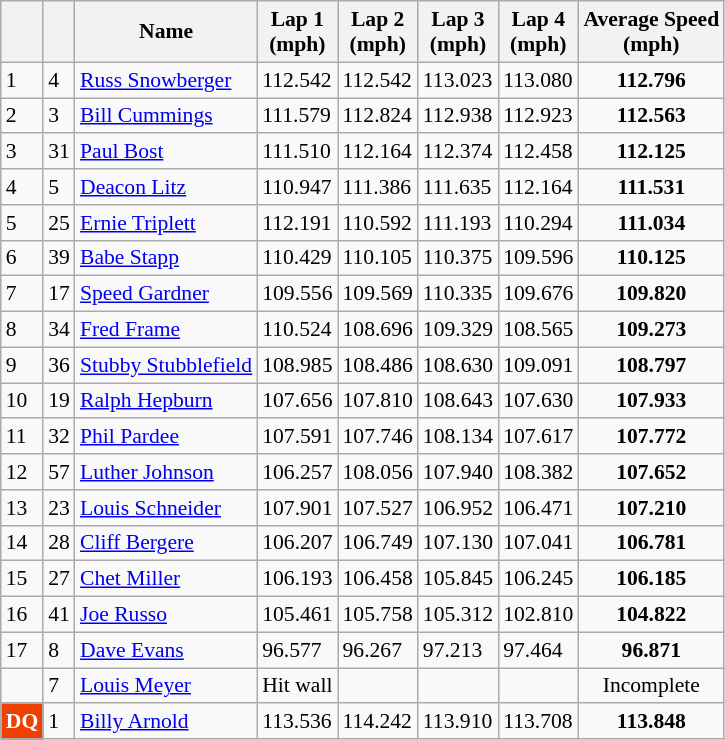<table class="wikitable" style="font-size: 90%;">
<tr align="center">
<th></th>
<th></th>
<th>Name</th>
<th>Lap 1<br>(mph)</th>
<th>Lap 2<br>(mph)</th>
<th>Lap 3<br>(mph)</th>
<th>Lap 4<br>(mph)</th>
<th>Average Speed<br>(mph)</th>
</tr>
<tr>
<td>1</td>
<td>4</td>
<td> <a href='#'>Russ Snowberger</a></td>
<td>112.542</td>
<td>112.542</td>
<td>113.023</td>
<td>113.080</td>
<td align=center><strong>112.796</strong></td>
</tr>
<tr>
<td>2</td>
<td>3</td>
<td> <a href='#'>Bill Cummings</a></td>
<td>111.579</td>
<td>112.824</td>
<td>112.938</td>
<td>112.923</td>
<td align=center><strong>112.563</strong></td>
</tr>
<tr>
<td>3</td>
<td>31</td>
<td> <a href='#'>Paul Bost</a> <strong></strong></td>
<td>111.510</td>
<td>112.164</td>
<td>112.374</td>
<td>112.458</td>
<td align=center><strong>112.125</strong></td>
</tr>
<tr>
<td>4</td>
<td>5</td>
<td> <a href='#'>Deacon Litz</a></td>
<td>110.947</td>
<td>111.386</td>
<td>111.635</td>
<td>112.164</td>
<td align=center><strong>111.531</strong></td>
</tr>
<tr>
<td>5</td>
<td>25</td>
<td> <a href='#'>Ernie Triplett</a></td>
<td>112.191</td>
<td>110.592</td>
<td>111.193</td>
<td>110.294</td>
<td align=center><strong>111.034</strong></td>
</tr>
<tr>
<td>6</td>
<td>39</td>
<td> <a href='#'>Babe Stapp</a></td>
<td>110.429</td>
<td>110.105</td>
<td>110.375</td>
<td>109.596</td>
<td align=center><strong>110.125</strong></td>
</tr>
<tr>
<td>7</td>
<td>17</td>
<td> <a href='#'>Speed Gardner</a></td>
<td>109.556</td>
<td>109.569</td>
<td>110.335</td>
<td>109.676</td>
<td align=center><strong>109.820</strong></td>
</tr>
<tr>
<td>8</td>
<td>34</td>
<td> <a href='#'>Fred Frame</a></td>
<td>110.524</td>
<td>108.696</td>
<td>109.329</td>
<td>108.565</td>
<td align=center><strong>109.273</strong></td>
</tr>
<tr>
<td>9</td>
<td>36</td>
<td> <a href='#'>Stubby Stubblefield</a> <strong></strong></td>
<td>108.985</td>
<td>108.486</td>
<td>108.630</td>
<td>109.091</td>
<td align=center><strong>108.797</strong></td>
</tr>
<tr>
<td>10</td>
<td>19</td>
<td> <a href='#'>Ralph Hepburn</a></td>
<td>107.656</td>
<td>107.810</td>
<td>108.643</td>
<td>107.630</td>
<td align=center><strong>107.933</strong></td>
</tr>
<tr>
<td>11</td>
<td>32</td>
<td> <a href='#'>Phil Pardee</a> <strong></strong></td>
<td>107.591</td>
<td>107.746</td>
<td>108.134</td>
<td>107.617</td>
<td align=center><strong>107.772</strong></td>
</tr>
<tr>
<td>12</td>
<td>57</td>
<td> <a href='#'>Luther Johnson</a> <strong></strong></td>
<td>106.257</td>
<td>108.056</td>
<td>107.940</td>
<td>108.382</td>
<td align=center><strong>107.652</strong></td>
</tr>
<tr>
<td>13</td>
<td>23</td>
<td> <a href='#'>Louis Schneider</a></td>
<td>107.901</td>
<td>107.527</td>
<td>106.952</td>
<td>106.471</td>
<td align=center><strong>107.210</strong></td>
</tr>
<tr>
<td>14</td>
<td>28</td>
<td> <a href='#'>Cliff Bergere</a></td>
<td>106.207</td>
<td>106.749</td>
<td>107.130</td>
<td>107.041</td>
<td align=center><strong>106.781</strong></td>
</tr>
<tr>
<td>15</td>
<td>27</td>
<td> <a href='#'>Chet Miller</a></td>
<td>106.193</td>
<td>106.458</td>
<td>105.845</td>
<td>106.245</td>
<td align=center><strong>106.185</strong></td>
</tr>
<tr>
<td>16</td>
<td>41</td>
<td> <a href='#'>Joe Russo</a> <strong></strong></td>
<td>105.461</td>
<td>105.758</td>
<td>105.312</td>
<td>102.810</td>
<td align=center><strong>104.822</strong></td>
</tr>
<tr>
<td>17</td>
<td>8</td>
<td> <a href='#'>Dave Evans</a></td>
<td>96.577</td>
<td>96.267</td>
<td>97.213</td>
<td>97.464</td>
<td align=center><strong>96.871</strong></td>
</tr>
<tr>
<td> </td>
<td>7</td>
<td> <a href='#'>Louis Meyer</a> <strong></strong></td>
<td>Hit wall</td>
<td> </td>
<td> </td>
<td> </td>
<td align=center>Incomplete</td>
</tr>
<tr>
<td style="background:#EE4000; color:white;" align=center><strong>DQ</strong></td>
<td>1</td>
<td> <a href='#'>Billy Arnold</a> <strong></strong></td>
<td>113.536</td>
<td>114.242</td>
<td>113.910</td>
<td>113.708</td>
<td align=center><strong>113.848</strong></td>
</tr>
</table>
